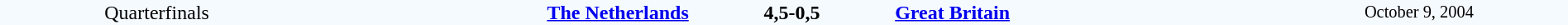<table style="width: 100%; background:#F5FAFF;" cellspacing="0">
<tr>
<td align=center rowspan=3 width=20%>Quarterfinals</td>
</tr>
<tr>
<td width=24% align=right><strong><a href='#'>The Netherlands</a></strong></td>
<td align=center width=13%><strong>4,5-0,5</strong></td>
<td width=24%><strong><a href='#'>Great Britain</a></strong></td>
<td style=font-size:85% rowspan=3 align=center>October 9, 2004</td>
</tr>
</table>
